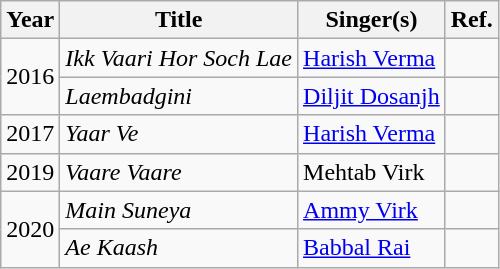<table class="wikitable sortable">
<tr>
<th>Year</th>
<th>Title</th>
<th>Singer(s)</th>
<th>Ref.</th>
</tr>
<tr>
<td rowspan="2">2016</td>
<td><em>Ikk Vaari Hor Soch Lae</em></td>
<td><a href='#'>Harish Verma</a></td>
<td></td>
</tr>
<tr>
<td><em>Laembadgini</em></td>
<td><a href='#'>Diljit Dosanjh</a></td>
<td></td>
</tr>
<tr>
<td>2017</td>
<td><em>Yaar Ve</em></td>
<td><a href='#'>Harish Verma</a></td>
<td></td>
</tr>
<tr>
<td>2019</td>
<td><em>Vaare Vaare</em></td>
<td>Mehtab Virk</td>
<td></td>
</tr>
<tr>
<td rowspan="2">2020</td>
<td><em>Main Suneya</em></td>
<td><a href='#'>Ammy Virk</a></td>
<td></td>
</tr>
<tr>
<td><em>Ae Kaash</em></td>
<td><a href='#'>Babbal Rai</a></td>
<td></td>
</tr>
</table>
